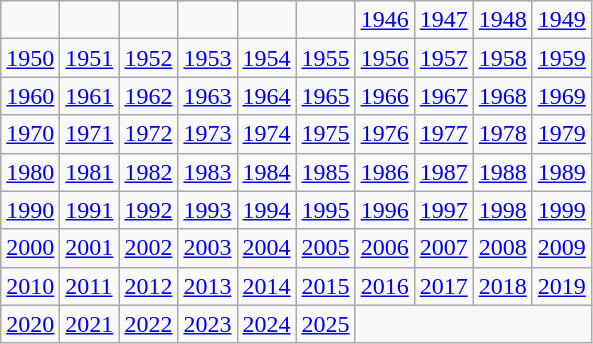<table class="wikitable">
<tr>
<td></td>
<td></td>
<td></td>
<td></td>
<td></td>
<td></td>
<td><a href='#'>1946</a></td>
<td><a href='#'>1947</a></td>
<td><a href='#'>1948</a></td>
<td><a href='#'>1949</a></td>
</tr>
<tr>
<td><a href='#'>1950</a></td>
<td><a href='#'>1951</a></td>
<td><a href='#'>1952</a></td>
<td><a href='#'>1953</a></td>
<td><a href='#'>1954</a></td>
<td><a href='#'>1955</a></td>
<td><a href='#'>1956</a></td>
<td><a href='#'>1957</a></td>
<td><a href='#'>1958</a></td>
<td><a href='#'>1959</a></td>
</tr>
<tr>
<td><a href='#'>1960</a></td>
<td><a href='#'>1961</a></td>
<td><a href='#'>1962</a></td>
<td><a href='#'>1963</a></td>
<td><a href='#'>1964</a></td>
<td><a href='#'>1965</a></td>
<td><a href='#'>1966</a></td>
<td><a href='#'>1967</a></td>
<td><a href='#'>1968</a></td>
<td><a href='#'>1969</a></td>
</tr>
<tr>
<td><a href='#'>1970</a></td>
<td><a href='#'>1971</a></td>
<td><a href='#'>1972</a></td>
<td><a href='#'>1973</a></td>
<td><a href='#'>1974</a></td>
<td><a href='#'>1975</a></td>
<td><a href='#'>1976</a></td>
<td><a href='#'>1977</a></td>
<td><a href='#'>1978</a></td>
<td><a href='#'>1979</a></td>
</tr>
<tr>
<td><a href='#'>1980</a></td>
<td><a href='#'>1981</a></td>
<td><a href='#'>1982</a></td>
<td><a href='#'>1983</a></td>
<td><a href='#'>1984</a></td>
<td><a href='#'>1985</a></td>
<td><a href='#'>1986</a></td>
<td><a href='#'>1987</a></td>
<td><a href='#'>1988</a></td>
<td><a href='#'>1989</a></td>
</tr>
<tr>
<td><a href='#'>1990</a></td>
<td><a href='#'>1991</a></td>
<td><a href='#'>1992</a></td>
<td><a href='#'>1993</a></td>
<td><a href='#'>1994</a></td>
<td><a href='#'>1995</a></td>
<td><a href='#'>1996</a></td>
<td><a href='#'>1997</a></td>
<td><a href='#'>1998</a></td>
<td><a href='#'>1999</a></td>
</tr>
<tr>
<td><a href='#'>2000</a></td>
<td><a href='#'>2001</a></td>
<td><a href='#'>2002</a></td>
<td><a href='#'>2003</a></td>
<td><a href='#'>2004</a></td>
<td><a href='#'>2005</a></td>
<td><a href='#'>2006</a></td>
<td><a href='#'>2007</a></td>
<td><a href='#'>2008</a></td>
<td><a href='#'>2009</a></td>
</tr>
<tr>
<td><a href='#'>2010</a></td>
<td><a href='#'>2011</a></td>
<td><a href='#'>2012</a></td>
<td><a href='#'>2013</a></td>
<td><a href='#'>2014</a></td>
<td><a href='#'>2015</a></td>
<td><a href='#'>2016</a></td>
<td><a href='#'>2017</a></td>
<td><a href='#'>2018</a></td>
<td><a href='#'>2019</a></td>
</tr>
<tr>
<td><a href='#'>2020</a></td>
<td><a href='#'>2021</a></td>
<td><a href='#'>2022</a></td>
<td><a href='#'>2023</a></td>
<td><a href='#'>2024</a></td>
<td><a href='#'>2025</a></td>
</tr>
</table>
